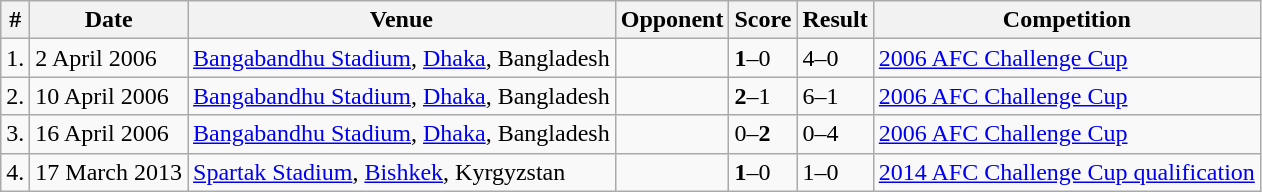<table class="wikitable">
<tr>
<th>#</th>
<th>Date</th>
<th>Venue</th>
<th>Opponent</th>
<th>Score</th>
<th>Result</th>
<th>Competition</th>
</tr>
<tr>
<td>1.</td>
<td>2 April 2006</td>
<td><a href='#'>Bangabandhu Stadium</a>, <a href='#'>Dhaka</a>, Bangladesh</td>
<td></td>
<td><strong>1</strong>–0</td>
<td>4–0</td>
<td><a href='#'>2006 AFC Challenge Cup</a></td>
</tr>
<tr>
<td>2.</td>
<td>10 April 2006</td>
<td><a href='#'>Bangabandhu Stadium</a>, <a href='#'>Dhaka</a>, Bangladesh</td>
<td></td>
<td><strong>2</strong>–1</td>
<td>6–1</td>
<td><a href='#'>2006 AFC Challenge Cup</a></td>
</tr>
<tr>
<td>3.</td>
<td>16 April 2006</td>
<td><a href='#'>Bangabandhu Stadium</a>, <a href='#'>Dhaka</a>, Bangladesh</td>
<td></td>
<td>0–<strong>2</strong></td>
<td>0–4</td>
<td><a href='#'>2006 AFC Challenge Cup</a></td>
</tr>
<tr>
<td>4.</td>
<td>17 March 2013</td>
<td><a href='#'>Spartak Stadium</a>, <a href='#'>Bishkek</a>, Kyrgyzstan</td>
<td></td>
<td><strong>1</strong>–0</td>
<td>1–0</td>
<td><a href='#'>2014 AFC Challenge Cup qualification</a></td>
</tr>
</table>
